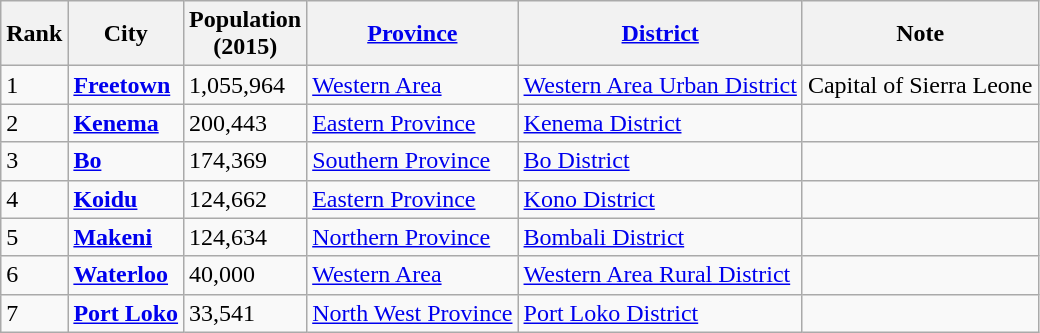<table class="wikitable sortable"  text-align:center;">
<tr>
<th>Rank</th>
<th>City</th>
<th>Population<br>(2015)</th>
<th><a href='#'>Province</a></th>
<th><a href='#'>District</a></th>
<th>Note</th>
</tr>
<tr>
<td>1</td>
<td><strong><a href='#'>Freetown</a></strong></td>
<td>1,055,964</td>
<td><a href='#'>Western Area</a></td>
<td><a href='#'>Western Area Urban District</a></td>
<td>Capital of Sierra Leone</td>
</tr>
<tr>
<td>2</td>
<td><strong><a href='#'>Kenema</a></strong></td>
<td>200,443</td>
<td><a href='#'>Eastern Province</a></td>
<td><a href='#'>Kenema District</a></td>
<td></td>
</tr>
<tr>
<td>3</td>
<td><strong><a href='#'>Bo</a></strong></td>
<td>174,369</td>
<td><a href='#'>Southern Province</a></td>
<td><a href='#'>Bo District</a></td>
<td></td>
</tr>
<tr>
<td>4</td>
<td><strong><a href='#'>Koidu</a></strong></td>
<td>124,662</td>
<td><a href='#'>Eastern Province</a></td>
<td><a href='#'>Kono District</a></td>
<td></td>
</tr>
<tr>
<td>5</td>
<td><strong><a href='#'>Makeni</a></strong></td>
<td>124,634</td>
<td><a href='#'>Northern Province</a></td>
<td><a href='#'>Bombali District</a></td>
<td></td>
</tr>
<tr>
<td>6</td>
<td><strong><a href='#'>Waterloo</a></strong></td>
<td>40,000</td>
<td><a href='#'>Western Area</a></td>
<td><a href='#'>Western Area Rural District</a></td>
<td></td>
</tr>
<tr>
<td>7</td>
<td><strong><a href='#'>Port Loko</a></strong></td>
<td>33,541</td>
<td><a href='#'>North West Province</a></td>
<td><a href='#'>Port Loko District</a></td>
<td></td>
</tr>
</table>
